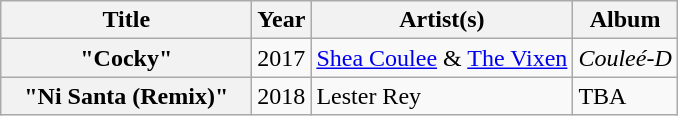<table class="wikitable plainrowheaders">
<tr>
<th scope="col" style="width:160px;">Title</th>
<th scope="col">Year</th>
<th scope="col">Artist(s)</th>
<th scope="col">Album</th>
</tr>
<tr>
<th scope="row">"Cocky"<br></th>
<td>2017</td>
<td><a href='#'>Shea Coulee</a> & <a href='#'>The Vixen</a></td>
<td><em>Couleé-D</em></td>
</tr>
<tr>
<th scope="row">"Ni Santa (Remix)"<br></th>
<td>2018</td>
<td>Lester Rey</td>
<td>TBA</td>
</tr>
</table>
